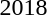<table>
<tr>
<td>2018<br></td>
<td></td>
<td></td>
<td></td>
</tr>
</table>
